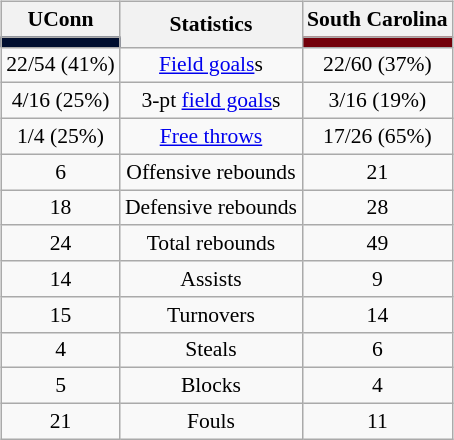<table style="width:100%;">
<tr>
<td valign=top align=right width=33%><br>










</td>
<td style="vertical-align:top; align:center; width:33%;"><br><table style="width:100%;">
<tr>
<td style="width=50%;"></td>
<td></td>
<td style="width=50%;"></td>
</tr>
</table>
<table class="wikitable" style="font-size:90%; text-align:center; margin:auto;" align=center>
<tr>
<th>UConn</th>
<th rowspan=2>Statistics</th>
<th>South Carolina</th>
</tr>
<tr>
<td style="background:#000E2F;"></td>
<td style="background:#73000A;"></td>
</tr>
<tr>
<td>22/54 (41%)</td>
<td><a href='#'>Field goals</a>s</td>
<td>22/60 (37%)</td>
</tr>
<tr>
<td>4/16 (25%)</td>
<td>3-pt <a href='#'>field goals</a>s</td>
<td>3/16 (19%)</td>
</tr>
<tr>
<td>1/4 (25%)</td>
<td><a href='#'>Free throws</a></td>
<td>17/26 (65%)</td>
</tr>
<tr>
<td>6</td>
<td>Offensive rebounds</td>
<td>21</td>
</tr>
<tr>
<td>18</td>
<td>Defensive rebounds</td>
<td>28</td>
</tr>
<tr>
<td>24</td>
<td>Total rebounds</td>
<td>49</td>
</tr>
<tr>
<td>14</td>
<td>Assists</td>
<td>9</td>
</tr>
<tr>
<td>15</td>
<td>Turnovers</td>
<td>14</td>
</tr>
<tr>
<td>4</td>
<td>Steals</td>
<td>6</td>
</tr>
<tr>
<td>5</td>
<td>Blocks</td>
<td>4</td>
</tr>
<tr>
<td>21</td>
<td>Fouls</td>
<td>11</td>
</tr>
</table>
</td>
<td style="vertical-align:top; align:left; width:33%;"><br>












</td>
</tr>
</table>
